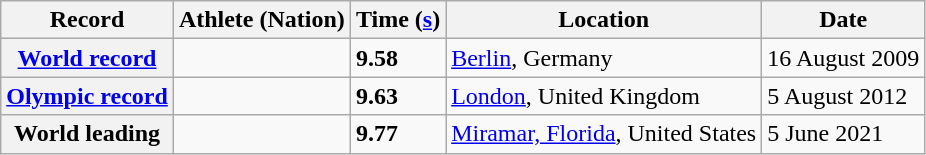<table class="wikitable">
<tr>
<th scope="col">Record</th>
<th scope="col">Athlete (Nation)</th>
<th scope="col">Time (<a href='#'>s</a>)</th>
<th scope="col">Location</th>
<th scope="col">Date</th>
</tr>
<tr>
<th scope="row"><a href='#'>World record</a></th>
<td></td>
<td><strong>9.58</strong></td>
<td><a href='#'>Berlin</a>, Germany</td>
<td>16 August 2009</td>
</tr>
<tr>
<th scope="row"><a href='#'>Olympic record</a></th>
<td></td>
<td><strong>9.63</strong></td>
<td><a href='#'>London</a>, United Kingdom</td>
<td>5 August 2012</td>
</tr>
<tr>
<th scope="row">World leading</th>
<td></td>
<td><strong>9.77</strong> </td>
<td><a href='#'>Miramar, Florida</a>, United States</td>
<td>5 June 2021</td>
</tr>
</table>
